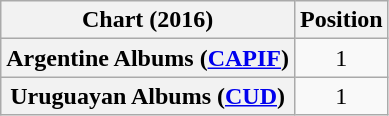<table class="wikitable sortable plainrowheaders" style="text-align:center">
<tr>
<th scope="col">Chart (2016)</th>
<th scope="col">Position</th>
</tr>
<tr>
<th scope="row">Argentine Albums (<a href='#'>CAPIF</a>)</th>
<td>1</td>
</tr>
<tr>
<th scope="row">Uruguayan Albums (<a href='#'>CUD</a>)</th>
<td>1</td>
</tr>
</table>
